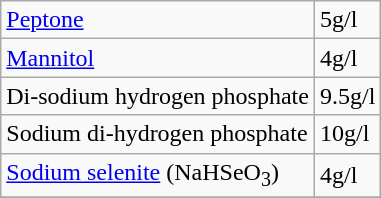<table class="wikitable">
<tr>
<td><a href='#'>Peptone</a></td>
<td>5g/l</td>
</tr>
<tr>
<td><a href='#'>Mannitol</a></td>
<td>4g/l</td>
</tr>
<tr>
<td>Di-sodium hydrogen phosphate</td>
<td>9.5g/l</td>
</tr>
<tr>
<td>Sodium di-hydrogen phosphate</td>
<td>10g/l</td>
</tr>
<tr>
<td><a href='#'>Sodium selenite</a> (NaHSeO<sub>3</sub>)</td>
<td>4g/l</td>
</tr>
<tr>
</tr>
</table>
